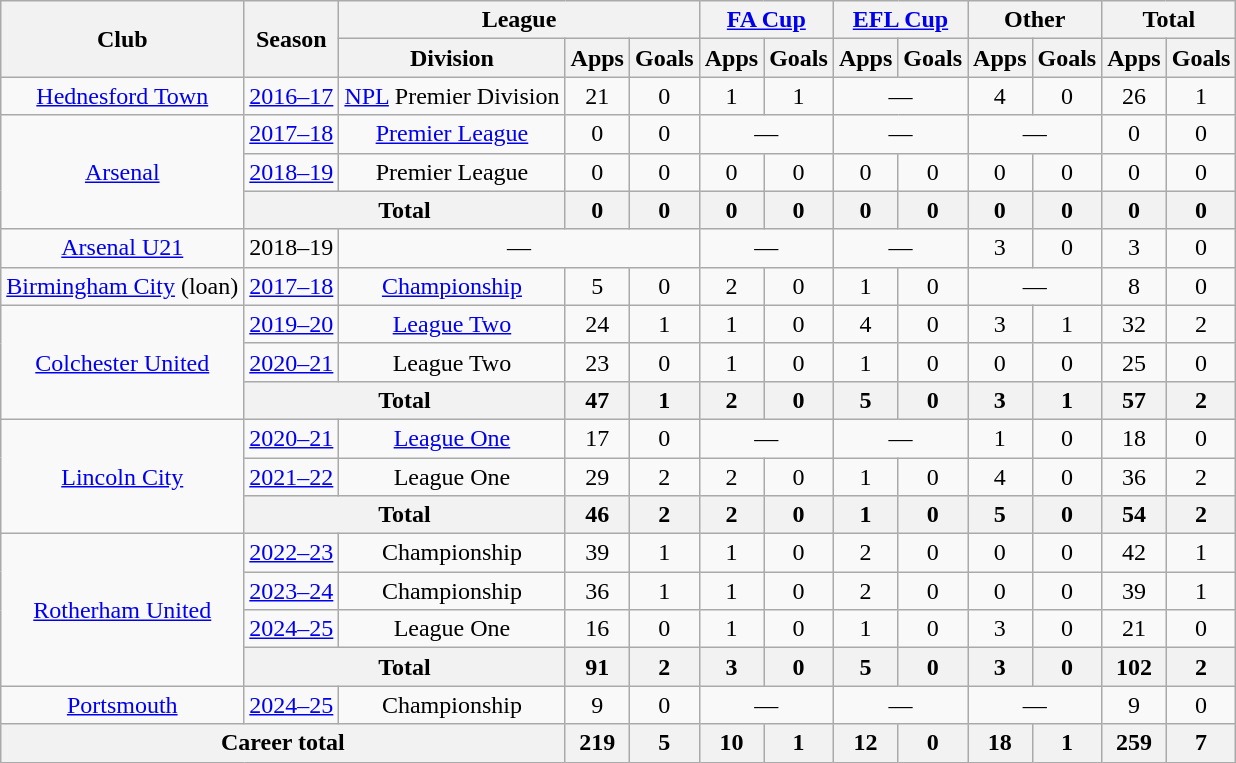<table class=wikitable style=text-align:center>
<tr>
<th rowspan=2>Club</th>
<th rowspan=2>Season</th>
<th colspan=3>League</th>
<th colspan=2><a href='#'>FA Cup</a></th>
<th colspan=2><a href='#'>EFL Cup</a></th>
<th colspan=2>Other</th>
<th colspan=2>Total</th>
</tr>
<tr>
<th>Division</th>
<th>Apps</th>
<th>Goals</th>
<th>Apps</th>
<th>Goals</th>
<th>Apps</th>
<th>Goals</th>
<th>Apps</th>
<th>Goals</th>
<th>Apps</th>
<th>Goals</th>
</tr>
<tr>
<td><a href='#'>Hednesford Town</a></td>
<td><a href='#'>2016–17</a></td>
<td><a href='#'>NPL</a> Premier Division</td>
<td>21</td>
<td>0</td>
<td>1</td>
<td>1</td>
<td colspan=2>—</td>
<td>4</td>
<td>0</td>
<td>26</td>
<td>1</td>
</tr>
<tr>
<td rowspan=3><a href='#'>Arsenal</a></td>
<td><a href='#'>2017–18</a></td>
<td><a href='#'>Premier League</a></td>
<td>0</td>
<td>0</td>
<td colspan=2>—</td>
<td colspan=2>—</td>
<td colspan=2>—</td>
<td>0</td>
<td>0</td>
</tr>
<tr>
<td><a href='#'>2018–19</a></td>
<td>Premier League</td>
<td>0</td>
<td>0</td>
<td>0</td>
<td>0</td>
<td>0</td>
<td>0</td>
<td>0</td>
<td>0</td>
<td>0</td>
<td>0</td>
</tr>
<tr>
<th colspan=2>Total</th>
<th>0</th>
<th>0</th>
<th>0</th>
<th>0</th>
<th>0</th>
<th>0</th>
<th>0</th>
<th>0</th>
<th>0</th>
<th>0</th>
</tr>
<tr>
<td><a href='#'>Arsenal U21</a></td>
<td>2018–19</td>
<td colspan=3>—</td>
<td colspan=2>—</td>
<td colspan=2>—</td>
<td>3</td>
<td>0</td>
<td>3</td>
<td>0</td>
</tr>
<tr>
<td><a href='#'>Birmingham City</a> (loan)</td>
<td><a href='#'>2017–18</a></td>
<td><a href='#'>Championship</a></td>
<td>5</td>
<td>0</td>
<td>2</td>
<td>0</td>
<td>1</td>
<td>0</td>
<td colspan=2>—</td>
<td>8</td>
<td>0</td>
</tr>
<tr>
<td rowspan=3><a href='#'>Colchester United</a></td>
<td><a href='#'>2019–20</a></td>
<td><a href='#'>League Two</a></td>
<td>24</td>
<td>1</td>
<td>1</td>
<td>0</td>
<td>4</td>
<td>0</td>
<td>3</td>
<td>1</td>
<td>32</td>
<td>2</td>
</tr>
<tr>
<td><a href='#'>2020–21</a></td>
<td>League Two</td>
<td>23</td>
<td>0</td>
<td>1</td>
<td>0</td>
<td>1</td>
<td>0</td>
<td>0</td>
<td>0</td>
<td>25</td>
<td>0</td>
</tr>
<tr>
<th colspan=2>Total</th>
<th>47</th>
<th>1</th>
<th>2</th>
<th>0</th>
<th>5</th>
<th>0</th>
<th>3</th>
<th>1</th>
<th>57</th>
<th>2</th>
</tr>
<tr>
<td rowspan=3><a href='#'>Lincoln City</a></td>
<td><a href='#'>2020–21</a></td>
<td><a href='#'>League One</a></td>
<td>17</td>
<td>0</td>
<td colspan=2>—</td>
<td colspan=2>—</td>
<td>1</td>
<td>0</td>
<td>18</td>
<td>0</td>
</tr>
<tr>
<td><a href='#'>2021–22</a></td>
<td>League One</td>
<td>29</td>
<td>2</td>
<td>2</td>
<td>0</td>
<td>1</td>
<td>0</td>
<td>4</td>
<td>0</td>
<td>36</td>
<td>2</td>
</tr>
<tr>
<th colspan=2>Total</th>
<th>46</th>
<th>2</th>
<th>2</th>
<th>0</th>
<th>1</th>
<th>0</th>
<th>5</th>
<th>0</th>
<th>54</th>
<th>2</th>
</tr>
<tr>
<td rowspan=4><a href='#'>Rotherham United</a></td>
<td><a href='#'>2022–23</a></td>
<td>Championship</td>
<td>39</td>
<td>1</td>
<td>1</td>
<td>0</td>
<td>2</td>
<td>0</td>
<td>0</td>
<td>0</td>
<td>42</td>
<td>1</td>
</tr>
<tr>
<td><a href='#'>2023–24</a></td>
<td>Championship</td>
<td>36</td>
<td>1</td>
<td>1</td>
<td>0</td>
<td>2</td>
<td>0</td>
<td>0</td>
<td>0</td>
<td>39</td>
<td>1</td>
</tr>
<tr>
<td><a href='#'>2024–25</a></td>
<td>League One</td>
<td>16</td>
<td>0</td>
<td>1</td>
<td>0</td>
<td>1</td>
<td>0</td>
<td>3</td>
<td>0</td>
<td>21</td>
<td>0</td>
</tr>
<tr>
<th colspan=2>Total</th>
<th>91</th>
<th>2</th>
<th>3</th>
<th>0</th>
<th>5</th>
<th>0</th>
<th>3</th>
<th>0</th>
<th>102</th>
<th>2</th>
</tr>
<tr>
<td><a href='#'>Portsmouth</a></td>
<td><a href='#'>2024–25</a></td>
<td>Championship</td>
<td>9</td>
<td>0</td>
<td colspan="2">—</td>
<td colspan="2">—</td>
<td colspan="2">—</td>
<td>9</td>
<td>0</td>
</tr>
<tr>
<th colspan=3>Career total</th>
<th>219</th>
<th>5</th>
<th>10</th>
<th>1</th>
<th>12</th>
<th>0</th>
<th>18</th>
<th>1</th>
<th>259</th>
<th>7</th>
</tr>
</table>
